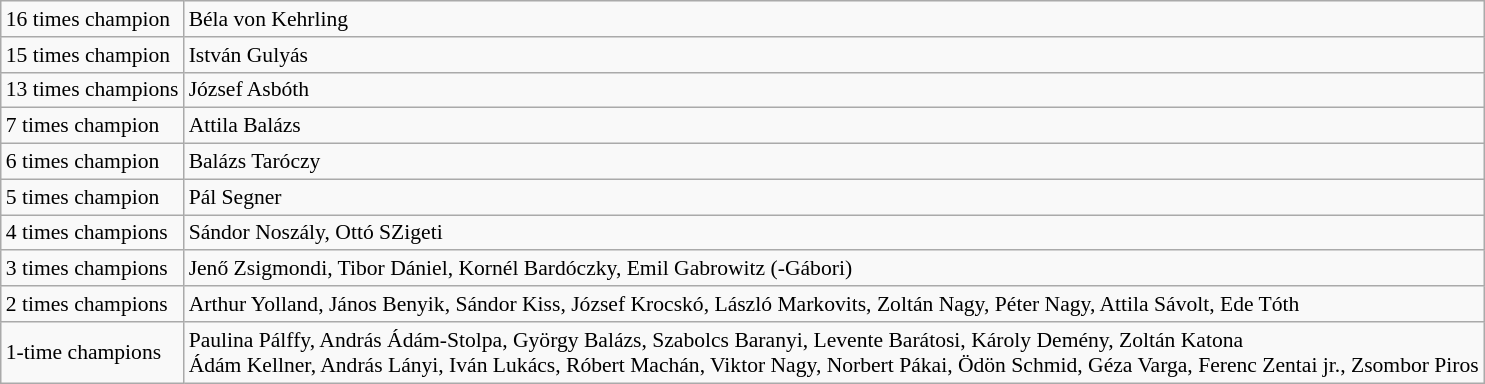<table class="wikitable" style="font-size:90%">
<tr>
<td>16 times champion</td>
<td>Béla von Kehrling</td>
</tr>
<tr>
<td>15 times champion</td>
<td>István Gulyás</td>
</tr>
<tr>
<td>13 times champions</td>
<td>József Asbóth</td>
</tr>
<tr>
<td>7 times champion</td>
<td>Attila Balázs</td>
</tr>
<tr>
<td>6 times champion</td>
<td>Balázs Taróczy</td>
</tr>
<tr>
<td>5 times champion</td>
<td>Pál Segner</td>
</tr>
<tr>
<td>4 times champions</td>
<td>Sándor Noszály, Ottó SZigeti</td>
</tr>
<tr>
<td>3 times champions</td>
<td>Jenő Zsigmondi, Tibor Dániel, Kornél Bardóczky, Emil Gabrowitz (-Gábori)</td>
</tr>
<tr>
<td>2 times champions</td>
<td>Arthur Yolland, János Benyik, Sándor Kiss, József Krocskó, László Markovits, Zoltán Nagy, Péter Nagy, Attila Sávolt, Ede Tóth</td>
</tr>
<tr>
<td>1-time champions</td>
<td>Paulina Pálffy, András Ádám-Stolpa, György Balázs, Szabolcs Baranyi, Levente Barátosi, Károly Demény, Zoltán Katona<br> Ádám Kellner, András Lányi, Iván Lukács, Róbert Machán, Viktor Nagy, Norbert Pákai, Ödön Schmid, Géza Varga, Ferenc Zentai jr., Zsombor Piros</td>
</tr>
</table>
